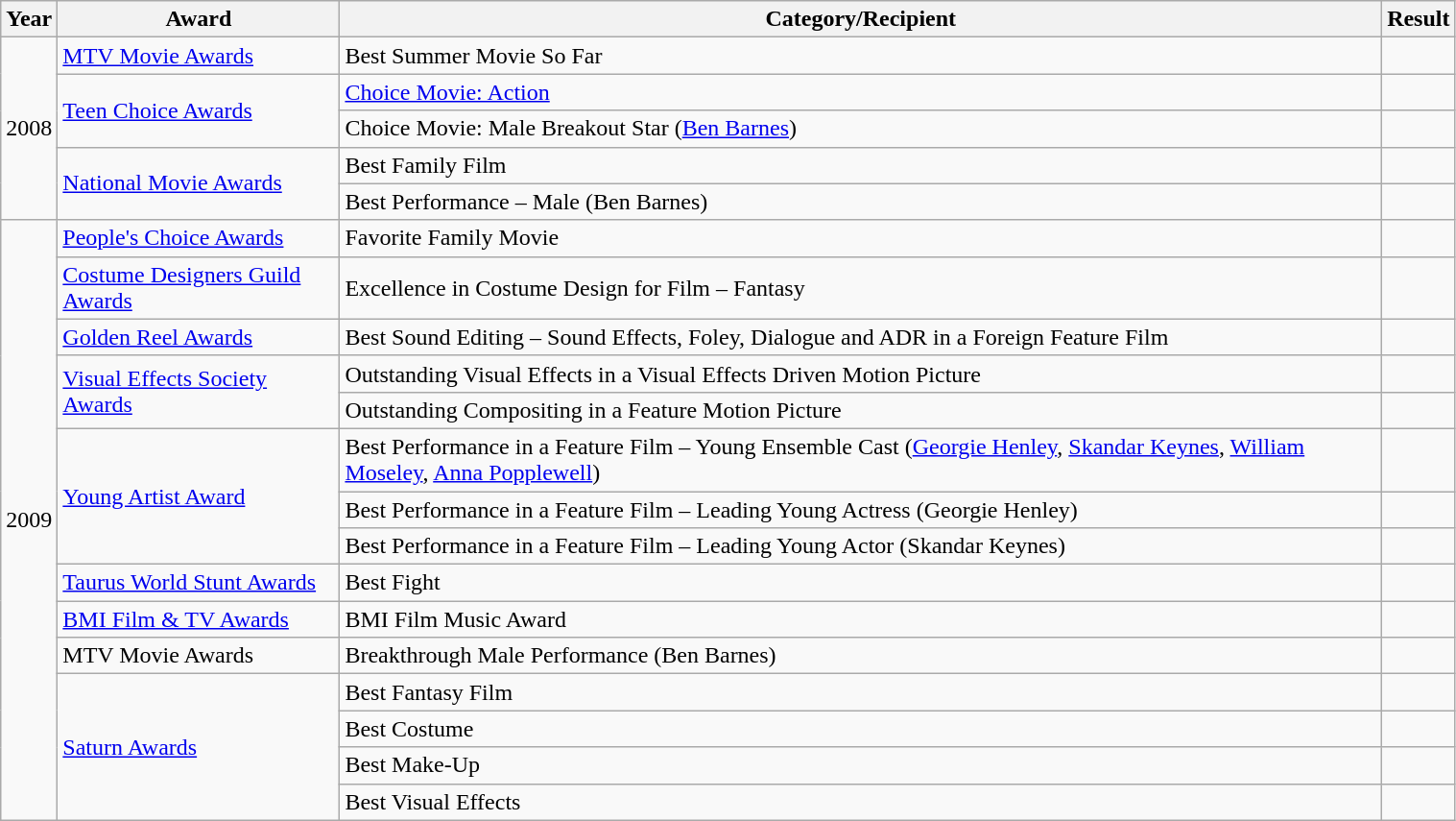<table class="wikitable" style="width:80%;">
<tr>
<th>Year</th>
<th>Award</th>
<th>Category/Recipient</th>
<th>Result</th>
</tr>
<tr>
<td rowspan="5">2008</td>
<td><a href='#'>MTV Movie Awards</a></td>
<td>Best Summer Movie So Far</td>
<td></td>
</tr>
<tr>
<td rowspan="2"><a href='#'>Teen Choice Awards</a></td>
<td><a href='#'>Choice Movie: Action</a></td>
<td></td>
</tr>
<tr>
<td>Choice Movie: Male Breakout Star (<a href='#'>Ben Barnes</a>)</td>
<td></td>
</tr>
<tr>
<td rowspan="2"><a href='#'>National Movie Awards</a></td>
<td>Best Family Film</td>
<td></td>
</tr>
<tr>
<td>Best Performance – Male (Ben Barnes)</td>
<td></td>
</tr>
<tr>
<td rowspan="15">2009</td>
<td><a href='#'>People's Choice Awards</a></td>
<td>Favorite Family Movie</td>
<td></td>
</tr>
<tr>
<td><a href='#'>Costume Designers Guild Awards</a></td>
<td>Excellence in Costume Design for Film – Fantasy</td>
<td></td>
</tr>
<tr>
<td><a href='#'>Golden Reel Awards</a></td>
<td>Best Sound Editing – Sound Effects, Foley, Dialogue and ADR in a Foreign Feature Film</td>
<td></td>
</tr>
<tr>
<td rowspan="2"><a href='#'>Visual Effects Society Awards</a></td>
<td>Outstanding Visual Effects in a Visual Effects Driven Motion Picture</td>
<td></td>
</tr>
<tr>
<td>Outstanding Compositing in a Feature Motion Picture</td>
<td></td>
</tr>
<tr>
<td rowspan="3"><a href='#'>Young Artist Award</a></td>
<td>Best Performance in a Feature Film – Young Ensemble Cast (<a href='#'>Georgie Henley</a>, <a href='#'>Skandar Keynes</a>, <a href='#'>William Moseley</a>, <a href='#'>Anna Popplewell</a>)</td>
<td></td>
</tr>
<tr>
<td>Best Performance in a Feature Film – Leading Young Actress (Georgie Henley)</td>
<td></td>
</tr>
<tr>
<td>Best Performance in a Feature Film – Leading Young Actor (Skandar Keynes)</td>
<td></td>
</tr>
<tr>
<td><a href='#'>Taurus World Stunt Awards</a></td>
<td>Best Fight</td>
<td></td>
</tr>
<tr>
<td><a href='#'>BMI Film & TV Awards</a></td>
<td>BMI Film Music Award</td>
<td></td>
</tr>
<tr>
<td>MTV Movie Awards</td>
<td>Breakthrough Male Performance (Ben Barnes)</td>
<td></td>
</tr>
<tr>
<td rowspan="4"><a href='#'>Saturn Awards</a></td>
<td>Best Fantasy Film</td>
<td></td>
</tr>
<tr>
<td>Best Costume</td>
<td></td>
</tr>
<tr>
<td>Best Make-Up</td>
<td></td>
</tr>
<tr>
<td>Best Visual Effects</td>
<td></td>
</tr>
</table>
